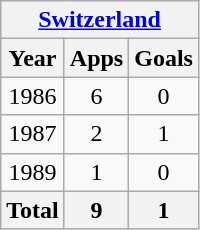<table class="wikitable" style="text-align:center">
<tr>
<th colspan=3><a href='#'>Switzerland</a></th>
</tr>
<tr>
<th>Year</th>
<th>Apps</th>
<th>Goals</th>
</tr>
<tr>
<td>1986</td>
<td>6</td>
<td>0</td>
</tr>
<tr>
<td>1987</td>
<td>2</td>
<td>1</td>
</tr>
<tr>
<td>1989</td>
<td>1</td>
<td>0</td>
</tr>
<tr>
<th>Total</th>
<th>9</th>
<th>1</th>
</tr>
</table>
